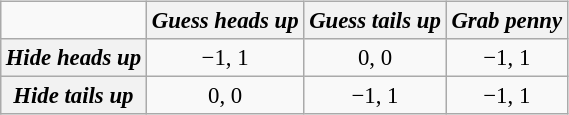<table class="wikitable" align=right style="margin: 1em 1em 1em 1em; background: #f9f9f9; font-size: 95%;">
<tr>
<td></td>
<th><em>Guess heads up</em></th>
<th><em>Guess tails up</em></th>
<th><em>Grab penny</em></th>
</tr>
<tr>
<th><em>Hide heads up</em></th>
<td align=center>−1, 1</td>
<td align=center>0, 0</td>
<td align=center>−1, 1</td>
</tr>
<tr>
<th><em>Hide tails up</em></th>
<td align=center>0, 0</td>
<td align=center>−1, 1</td>
<td align=center>−1, 1</td>
</tr>
</table>
